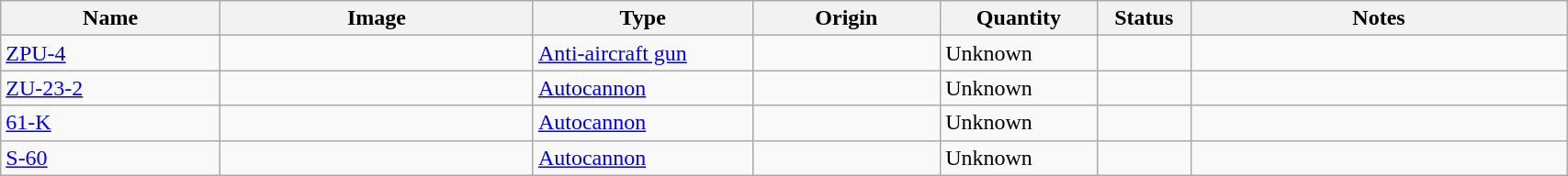<table class="wikitable" style="width:90%;">
<tr>
<th width=14%>Name</th>
<th width=20%>Image</th>
<th width=14%>Type</th>
<th width=12%>Origin</th>
<th width=10%>Quantity</th>
<th width=06%>Status</th>
<th width=24%>Notes</th>
</tr>
<tr>
<td><a href='#'>ZPU-4</a></td>
<td></td>
<td><a href='#'>Anti-aircraft gun</a></td>
<td></td>
<td>Unknown</td>
<td></td>
<td></td>
</tr>
<tr>
<td><a href='#'>ZU-23-2</a></td>
<td></td>
<td><a href='#'>Autocannon</a></td>
<td></td>
<td>Unknown</td>
<td></td>
<td></td>
</tr>
<tr>
<td><a href='#'>61-K</a></td>
<td></td>
<td><a href='#'>Autocannon</a></td>
<td></td>
<td>Unknown</td>
<td></td>
<td></td>
</tr>
<tr>
<td><a href='#'>S-60</a></td>
<td></td>
<td><a href='#'>Autocannon</a></td>
<td></td>
<td>Unknown</td>
<td></td>
<td></td>
</tr>
</table>
